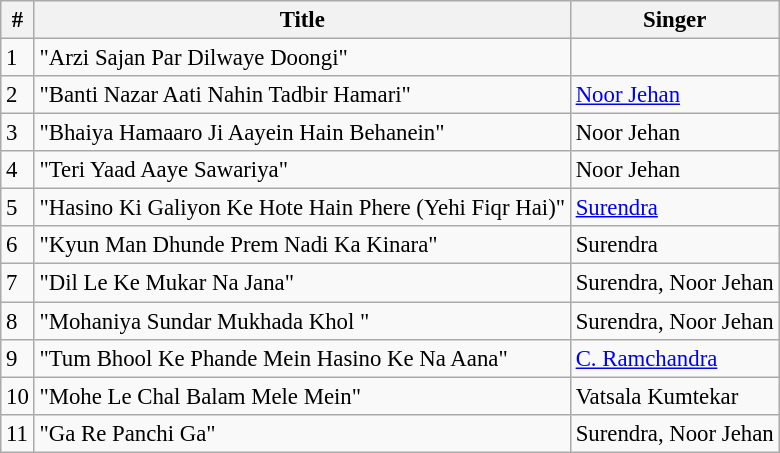<table class="wikitable" style="font-size:95%;">
<tr>
<th>#</th>
<th>Title</th>
<th>Singer</th>
</tr>
<tr>
<td>1</td>
<td>"Arzi Sajan Par Dilwaye Doongi"</td>
<td></td>
</tr>
<tr>
<td>2</td>
<td>"Banti Nazar Aati Nahin Tadbir Hamari"</td>
<td><a href='#'>Noor Jehan</a></td>
</tr>
<tr>
<td>3</td>
<td>"Bhaiya Hamaaro Ji Aayein Hain Behanein"</td>
<td>Noor Jehan</td>
</tr>
<tr>
<td>4</td>
<td>"Teri Yaad Aaye Sawariya"</td>
<td>Noor Jehan</td>
</tr>
<tr>
<td>5</td>
<td>"Hasino Ki Galiyon Ke Hote Hain Phere (Yehi Fiqr Hai)"</td>
<td><a href='#'>Surendra</a></td>
</tr>
<tr>
<td>6</td>
<td>"Kyun Man Dhunde Prem Nadi Ka Kinara"</td>
<td>Surendra</td>
</tr>
<tr>
<td>7</td>
<td>"Dil Le Ke Mukar Na Jana"</td>
<td>Surendra, Noor Jehan</td>
</tr>
<tr>
<td>8</td>
<td>"Mohaniya Sundar Mukhada Khol "</td>
<td>Surendra, Noor Jehan</td>
</tr>
<tr>
<td>9</td>
<td>"Tum Bhool Ke Phande Mein Hasino Ke Na Aana"</td>
<td><a href='#'>C. Ramchandra</a></td>
</tr>
<tr>
<td>10</td>
<td>"Mohe Le Chal Balam Mele Mein"</td>
<td>Vatsala Kumtekar</td>
</tr>
<tr>
<td>11</td>
<td>"Ga Re Panchi Ga"</td>
<td>Surendra, Noor Jehan</td>
</tr>
</table>
